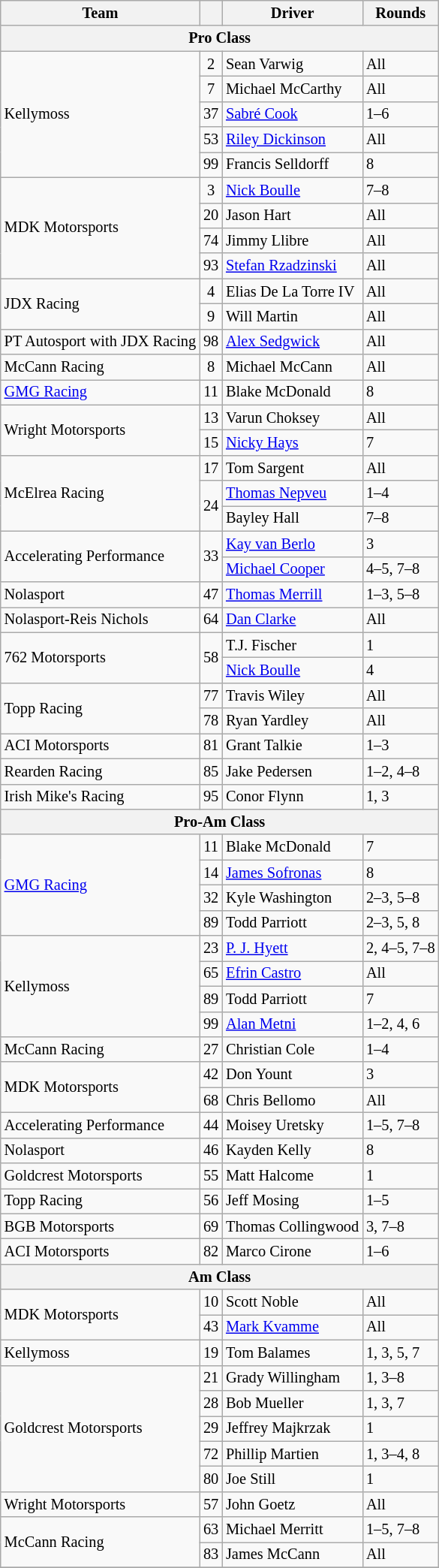<table class="wikitable" style="font-size: 85%;">
<tr>
<th>Team</th>
<th></th>
<th>Driver</th>
<th>Rounds</th>
</tr>
<tr>
<th colspan=4>Pro Class</th>
</tr>
<tr>
<td rowspan=5> Kellymoss</td>
<td align="center">2</td>
<td> Sean Varwig</td>
<td>All</td>
</tr>
<tr>
<td align="center">7</td>
<td> Michael McCarthy</td>
<td>All</td>
</tr>
<tr>
<td align="center">37</td>
<td> <a href='#'>Sabré Cook</a></td>
<td>1–6</td>
</tr>
<tr>
<td align="center">53</td>
<td> <a href='#'>Riley Dickinson</a></td>
<td>All</td>
</tr>
<tr>
<td align="center">99</td>
<td> Francis Selldorff</td>
<td>8</td>
</tr>
<tr>
<td rowspan=4> MDK Motorsports</td>
<td align="center">3</td>
<td> <a href='#'>Nick Boulle</a></td>
<td>7–8</td>
</tr>
<tr>
<td align="center">20</td>
<td> Jason Hart</td>
<td>All</td>
</tr>
<tr>
<td align="center">74</td>
<td> Jimmy Llibre</td>
<td>All</td>
</tr>
<tr>
<td align="center">93</td>
<td> <a href='#'>Stefan Rzadzinski</a></td>
<td>All</td>
</tr>
<tr>
<td rowspan=2> JDX Racing</td>
<td align="center">4</td>
<td> Elias De La Torre IV</td>
<td>All</td>
</tr>
<tr>
<td align="center">9</td>
<td> Will Martin</td>
<td>All</td>
</tr>
<tr>
<td> PT Autosport with JDX Racing</td>
<td align="center">98</td>
<td> <a href='#'>Alex Sedgwick</a></td>
<td>All</td>
</tr>
<tr>
<td> McCann Racing</td>
<td align="center">8</td>
<td> Michael McCann</td>
<td>All</td>
</tr>
<tr>
<td> <a href='#'>GMG Racing</a></td>
<td align="center">11</td>
<td> Blake McDonald</td>
<td>8</td>
</tr>
<tr>
<td rowspan=2> Wright Motorsports</td>
<td align="center">13</td>
<td> Varun Choksey</td>
<td>All</td>
</tr>
<tr>
<td align="center">15</td>
<td> <a href='#'>Nicky Hays</a></td>
<td>7</td>
</tr>
<tr>
<td rowspan=3> McElrea Racing</td>
<td align="center">17</td>
<td> Tom Sargent</td>
<td>All</td>
</tr>
<tr>
<td rowspan=2 align="center">24</td>
<td> <a href='#'>Thomas Nepveu</a></td>
<td>1–4</td>
</tr>
<tr>
<td> Bayley Hall</td>
<td>7–8</td>
</tr>
<tr>
<td rowspan=2> Accelerating Performance</td>
<td rowspan=2 align="center">33</td>
<td> <a href='#'>Kay van Berlo</a></td>
<td>3</td>
</tr>
<tr>
<td> <a href='#'>Michael Cooper</a></td>
<td>4–5, 7–8</td>
</tr>
<tr>
<td> Nolasport</td>
<td align="center">47</td>
<td> <a href='#'>Thomas Merrill</a></td>
<td>1–3, 5–8</td>
</tr>
<tr>
<td> Nolasport-Reis Nichols</td>
<td align="center">64</td>
<td> <a href='#'>Dan Clarke</a></td>
<td>All</td>
</tr>
<tr>
<td rowspan=2> 762 Motorsports</td>
<td rowspan=2 align="center">58</td>
<td> T.J. Fischer</td>
<td>1</td>
</tr>
<tr>
<td> <a href='#'>Nick Boulle</a></td>
<td>4</td>
</tr>
<tr>
<td rowspan=2> Topp Racing</td>
<td align="center">77</td>
<td> Travis Wiley</td>
<td>All</td>
</tr>
<tr>
<td align="center">78</td>
<td> Ryan Yardley</td>
<td>All</td>
</tr>
<tr>
<td> ACI Motorsports</td>
<td align="center">81</td>
<td> Grant Talkie</td>
<td>1–3</td>
</tr>
<tr>
<td> Rearden Racing</td>
<td align="center">85</td>
<td> Jake Pedersen</td>
<td>1–2, 4–8</td>
</tr>
<tr>
<td> Irish Mike's Racing</td>
<td align="center">95</td>
<td> Conor Flynn</td>
<td>1, 3</td>
</tr>
<tr>
<th colspan=4>Pro-Am Class</th>
</tr>
<tr>
<td rowspan="4"> <a href='#'>GMG Racing</a></td>
<td align="center">11</td>
<td> Blake McDonald</td>
<td>7</td>
</tr>
<tr>
<td align="center">14</td>
<td> <a href='#'>James Sofronas</a></td>
<td>8</td>
</tr>
<tr>
<td align="center">32</td>
<td> Kyle Washington</td>
<td>2–3, 5–8</td>
</tr>
<tr>
<td align="center">89</td>
<td> Todd Parriott</td>
<td>2–3, 5, 8</td>
</tr>
<tr>
<td rowspan="4"> Kellymoss</td>
<td align="center">23</td>
<td> <a href='#'>P. J. Hyett</a></td>
<td>2, 4–5, 7–8</td>
</tr>
<tr>
<td align="center">65</td>
<td> <a href='#'>Efrin Castro</a></td>
<td>All</td>
</tr>
<tr>
<td align="center">89</td>
<td> Todd Parriott</td>
<td>7</td>
</tr>
<tr>
<td align="center">99</td>
<td> <a href='#'>Alan Metni</a></td>
<td>1–2, 4, 6</td>
</tr>
<tr>
<td> McCann Racing</td>
<td align="center">27</td>
<td> Christian Cole</td>
<td>1–4</td>
</tr>
<tr>
<td rowspan=2> MDK Motorsports</td>
<td align="center">42</td>
<td> Don Yount</td>
<td>3</td>
</tr>
<tr>
<td align="center">68</td>
<td> Chris Bellomo</td>
<td>All</td>
</tr>
<tr>
<td> Accelerating Performance</td>
<td align="center">44</td>
<td> Moisey Uretsky</td>
<td>1–5, 7–8</td>
</tr>
<tr>
<td> Nolasport</td>
<td align="center">46</td>
<td> Kayden Kelly</td>
<td>8</td>
</tr>
<tr>
<td> Goldcrest Motorsports</td>
<td align="center">55</td>
<td> Matt Halcome</td>
<td>1</td>
</tr>
<tr>
<td> Topp Racing</td>
<td align="center">56</td>
<td> Jeff Mosing</td>
<td>1–5</td>
</tr>
<tr>
<td> BGB Motorsports</td>
<td align="center">69</td>
<td> Thomas Collingwood</td>
<td>3, 7–8</td>
</tr>
<tr>
<td> ACI Motorsports</td>
<td align="center">82</td>
<td> Marco Cirone</td>
<td>1–6</td>
</tr>
<tr>
<th colspan=4>Am Class</th>
</tr>
<tr>
<td rowspan=2> MDK Motorsports</td>
<td align="center">10</td>
<td> Scott Noble</td>
<td>All</td>
</tr>
<tr>
<td align="center">43</td>
<td> <a href='#'>Mark Kvamme</a></td>
<td>All</td>
</tr>
<tr>
<td> Kellymoss</td>
<td align="center">19</td>
<td> Tom Balames</td>
<td>1, 3, 5, 7</td>
</tr>
<tr>
<td rowspan=5> Goldcrest Motorsports</td>
<td align="center">21</td>
<td> Grady Willingham</td>
<td>1, 3–8</td>
</tr>
<tr>
<td align="center">28</td>
<td> Bob Mueller</td>
<td>1, 3, 7</td>
</tr>
<tr>
<td align="center">29</td>
<td> Jeffrey Majkrzak</td>
<td>1</td>
</tr>
<tr>
<td align="center">72</td>
<td> Phillip Martien</td>
<td>1, 3–4, 8</td>
</tr>
<tr>
<td align="center">80</td>
<td> Joe Still</td>
<td>1</td>
</tr>
<tr>
<td> Wright Motorsports</td>
<td align="center">57</td>
<td> John Goetz</td>
<td>All</td>
</tr>
<tr>
<td rowspan=2> McCann Racing</td>
<td align="center">63</td>
<td> Michael Merritt</td>
<td>1–5, 7–8</td>
</tr>
<tr>
<td align="center">83</td>
<td> James McCann</td>
<td>All</td>
</tr>
<tr>
</tr>
</table>
